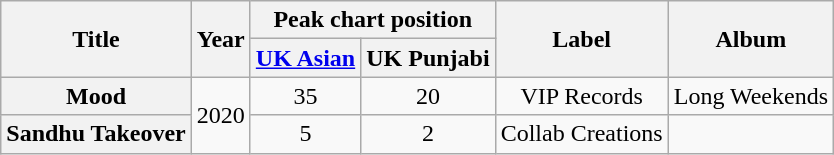<table class="wikitable plainrowheaders" style="text-align:center;">
<tr>
<th rowspan="2">Title</th>
<th rowspan="2">Year</th>
<th colspan="2">Peak chart position</th>
<th rowspan="2">Label</th>
<th rowspan="2">Album</th>
</tr>
<tr>
<th><a href='#'>UK Asian</a></th>
<th>UK Punjabi</th>
</tr>
<tr>
<th scope="row">Mood</th>
<td rowspan="2">2020</td>
<td>35</td>
<td>20</td>
<td>VIP Records</td>
<td>Long Weekends</td>
</tr>
<tr>
<th scope="row">Sandhu Takeover</th>
<td>5</td>
<td>2</td>
<td>Collab Creations</td>
<td></td>
</tr>
</table>
